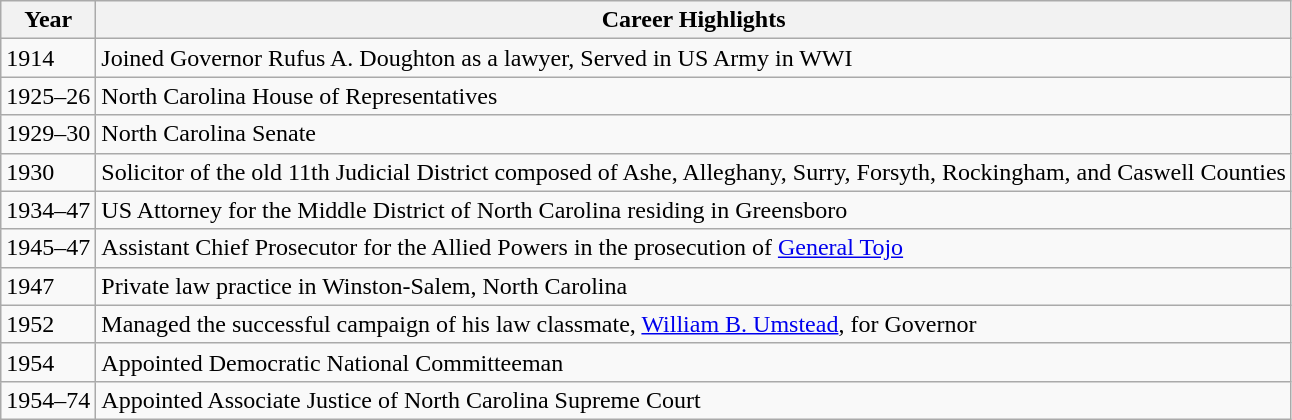<table class="wikitable">
<tr>
<th>Year</th>
<th>Career Highlights</th>
</tr>
<tr>
<td>1914</td>
<td>Joined Governor Rufus A. Doughton as a lawyer, Served in US Army in WWI</td>
</tr>
<tr>
<td>1925–26</td>
<td>North Carolina House of Representatives</td>
</tr>
<tr>
<td>1929–30</td>
<td>North Carolina Senate</td>
</tr>
<tr>
<td>1930</td>
<td>Solicitor of the old 11th Judicial District composed of Ashe, Alleghany, Surry, Forsyth, Rockingham, and Caswell Counties</td>
</tr>
<tr>
<td>1934–47</td>
<td>US Attorney for the Middle District of North Carolina residing in Greensboro</td>
</tr>
<tr>
<td>1945–47</td>
<td>Assistant Chief Prosecutor for the Allied Powers in the prosecution of <a href='#'>General Tojo</a></td>
</tr>
<tr>
<td>1947</td>
<td>Private law practice in Winston-Salem, North Carolina</td>
</tr>
<tr>
<td>1952</td>
<td>Managed the successful campaign of his law classmate, <a href='#'>William B. Umstead</a>, for Governor</td>
</tr>
<tr>
<td>1954</td>
<td>Appointed Democratic National Committeeman</td>
</tr>
<tr>
<td>1954–74</td>
<td>Appointed Associate Justice of North Carolina Supreme Court</td>
</tr>
</table>
